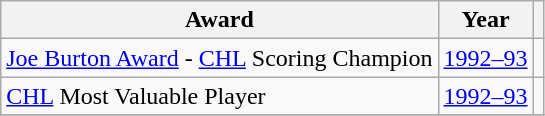<table class="wikitable">
<tr>
<th>Award</th>
<th>Year</th>
<th></th>
</tr>
<tr>
<td><a href='#'>Joe Burton Award</a> - <a href='#'>CHL</a> Scoring Champion</td>
<td><a href='#'>1992–93</a></td>
<td></td>
</tr>
<tr>
<td><a href='#'>CHL</a> Most Valuable Player</td>
<td><a href='#'>1992–93</a></td>
<td></td>
</tr>
<tr>
</tr>
</table>
